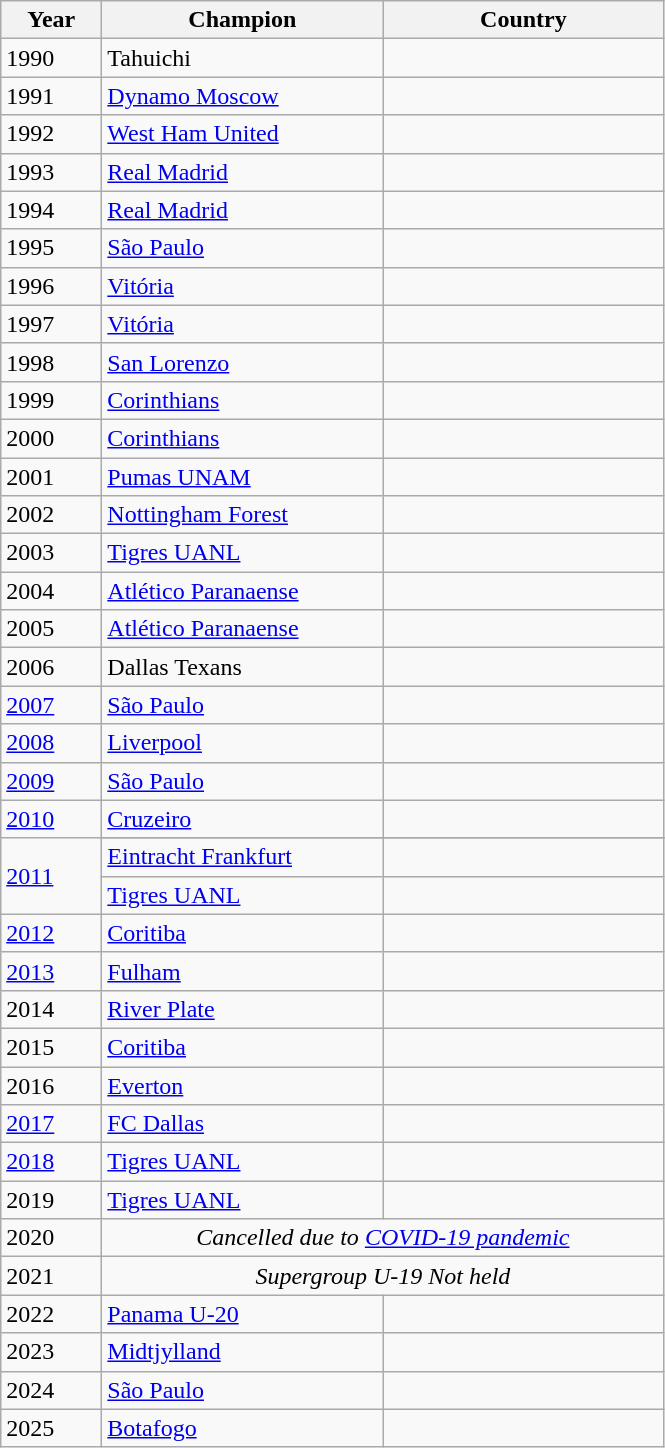<table class="wikitable" style="text-align:left;">
<tr>
<th width=60>Year</th>
<th width=180>Champion</th>
<th width=180>Country</th>
</tr>
<tr>
<td>1990</td>
<td>Tahuichi</td>
<td></td>
</tr>
<tr>
<td>1991</td>
<td><a href='#'>Dynamo Moscow</a></td>
<td></td>
</tr>
<tr>
<td>1992</td>
<td><a href='#'>West Ham United</a></td>
<td></td>
</tr>
<tr>
<td>1993</td>
<td><a href='#'>Real Madrid</a></td>
<td></td>
</tr>
<tr>
<td>1994</td>
<td><a href='#'>Real Madrid</a></td>
<td></td>
</tr>
<tr>
<td>1995</td>
<td><a href='#'>São Paulo</a></td>
<td></td>
</tr>
<tr>
<td>1996</td>
<td><a href='#'>Vitória</a></td>
<td></td>
</tr>
<tr>
<td>1997</td>
<td><a href='#'>Vitória</a></td>
<td></td>
</tr>
<tr>
<td>1998</td>
<td><a href='#'>San Lorenzo</a></td>
<td></td>
</tr>
<tr>
<td>1999</td>
<td><a href='#'>Corinthians</a></td>
<td></td>
</tr>
<tr>
<td>2000</td>
<td><a href='#'>Corinthians</a></td>
<td></td>
</tr>
<tr>
<td>2001</td>
<td><a href='#'>Pumas UNAM</a></td>
<td></td>
</tr>
<tr>
<td>2002</td>
<td><a href='#'>Nottingham Forest</a></td>
<td></td>
</tr>
<tr>
<td>2003</td>
<td><a href='#'>Tigres UANL</a></td>
<td></td>
</tr>
<tr>
<td>2004</td>
<td><a href='#'>Atlético Paranaense</a></td>
<td></td>
</tr>
<tr>
<td>2005</td>
<td><a href='#'>Atlético Paranaense</a></td>
<td></td>
</tr>
<tr>
<td>2006</td>
<td>Dallas Texans</td>
<td></td>
</tr>
<tr>
<td><a href='#'>2007</a></td>
<td><a href='#'>São Paulo</a></td>
<td></td>
</tr>
<tr>
<td><a href='#'>2008</a></td>
<td><a href='#'>Liverpool</a></td>
<td></td>
</tr>
<tr>
<td><a href='#'>2009</a></td>
<td><a href='#'>São Paulo</a></td>
<td></td>
</tr>
<tr>
<td><a href='#'>2010</a></td>
<td><a href='#'>Cruzeiro</a></td>
<td></td>
</tr>
<tr>
<td rowspan=3><a href='#'>2011</a></td>
</tr>
<tr>
<td><a href='#'>Eintracht Frankfurt</a></td>
<td></td>
</tr>
<tr>
<td><a href='#'>Tigres UANL</a></td>
<td></td>
</tr>
<tr>
<td><a href='#'>2012</a></td>
<td><a href='#'>Coritiba</a></td>
<td></td>
</tr>
<tr>
<td><a href='#'>2013</a></td>
<td><a href='#'>Fulham</a></td>
<td></td>
</tr>
<tr>
<td>2014</td>
<td><a href='#'>River Plate</a></td>
<td></td>
</tr>
<tr>
<td>2015</td>
<td><a href='#'>Coritiba</a></td>
<td></td>
</tr>
<tr>
<td>2016</td>
<td><a href='#'>Everton</a></td>
<td></td>
</tr>
<tr>
<td><a href='#'>2017</a></td>
<td><a href='#'>FC Dallas</a></td>
<td></td>
</tr>
<tr>
<td><a href='#'>2018</a></td>
<td><a href='#'>Tigres UANL</a></td>
<td></td>
</tr>
<tr>
<td>2019</td>
<td><a href='#'>Tigres UANL</a></td>
<td></td>
</tr>
<tr>
<td>2020</td>
<td colspan=2 align=center><em>Cancelled due to <a href='#'>COVID-19 pandemic</a></em></td>
</tr>
<tr>
<td>2021</td>
<td colspan=2 align=center><em>Supergroup U-19 Not held</em></td>
</tr>
<tr>
<td>2022</td>
<td><a href='#'>Panama U-20</a></td>
<td></td>
</tr>
<tr>
<td>2023</td>
<td><a href='#'>Midtjylland</a></td>
<td></td>
</tr>
<tr>
<td>2024</td>
<td><a href='#'>São Paulo</a></td>
<td></td>
</tr>
<tr>
<td>2025</td>
<td><a href='#'>Botafogo</a></td>
<td></td>
</tr>
</table>
